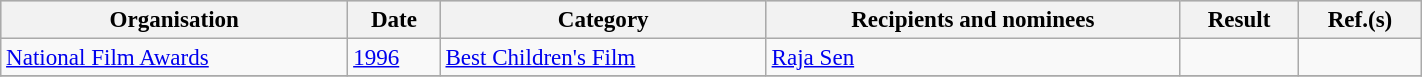<table class="wikitable sortable" width="75%" style=font-size:96%>
<tr style="background:#ccc;">
<th>Organisation</th>
<th>Date</th>
<th>Category</th>
<th>Recipients and nominees</th>
<th>Result</th>
<th>Ref.(s)</th>
</tr>
<tr>
<td><a href='#'>National Film Awards</a></td>
<td><a href='#'>1996</a></td>
<td><a href='#'>Best Children's Film</a></td>
<td><a href='#'>Raja Sen</a></td>
<td></td>
<td></td>
</tr>
<tr>
</tr>
</table>
